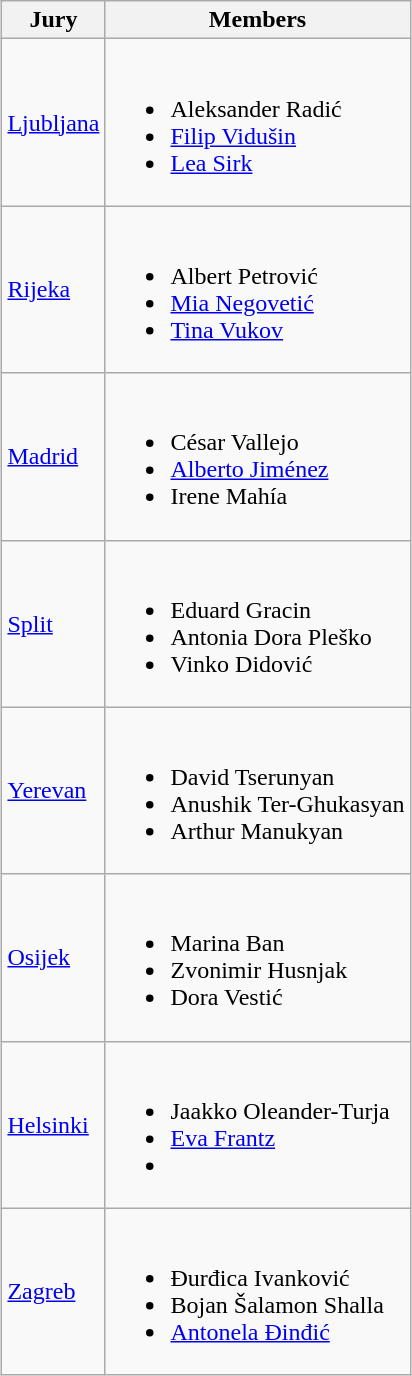<table class="wikitable collapsible" style="margin: 1em auto 1em auto">
<tr>
<th>Jury</th>
<th>Members</th>
</tr>
<tr>
<td><a href='#'>Ljubljana</a></td>
<td><br><ul><li>Aleksander Radić</li><li><a href='#'>Filip Vidušin</a></li><li><a href='#'>Lea Sirk</a></li></ul></td>
</tr>
<tr>
<td><a href='#'>Rijeka</a></td>
<td><br><ul><li>Albert Petrović</li><li><a href='#'>Mia Negovetić</a></li><li><a href='#'>Tina Vukov</a></li></ul></td>
</tr>
<tr>
<td><a href='#'>Madrid</a></td>
<td><br><ul><li>César Vallejo</li><li><a href='#'>Alberto Jiménez</a></li><li>Irene Mahía</li></ul></td>
</tr>
<tr>
<td><a href='#'>Split</a></td>
<td><br><ul><li>Eduard Gracin</li><li>Antonia Dora Pleško</li><li>Vinko Didović</li></ul></td>
</tr>
<tr>
<td><a href='#'>Yerevan</a></td>
<td><br><ul><li>David Tserunyan</li><li>Anushik Ter-Ghukasyan</li><li>Arthur Manukyan</li></ul></td>
</tr>
<tr>
<td><a href='#'>Osijek</a></td>
<td><br><ul><li>Marina Ban</li><li>Zvonimir Husnjak</li><li>Dora Vestić</li></ul></td>
</tr>
<tr>
<td><a href='#'>Helsinki</a></td>
<td><br><ul><li>Jaakko Oleander-Turja</li><li><a href='#'>Eva Frantz</a></li><li></li></ul></td>
</tr>
<tr>
<td><a href='#'>Zagreb</a></td>
<td><br><ul><li>Đurđica Ivanković</li><li>Bojan Šalamon Shalla</li><li><a href='#'>Antonela Đinđić</a></li></ul></td>
</tr>
</table>
